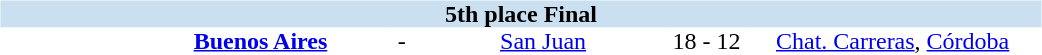<table width=700>
<tr>
<td width=700 valign="top"><br><table border=0 cellspacing=0 cellpadding=0 style="font-size: 100%; border-collapse: collapse;" width=100%>
<tr bgcolor="#CADFF0">
<td style="font-size:100%"; align="center" colspan="6"><strong>5th place Final</strong></td>
</tr>
<tr align=center bgcolor=#FFFFFF>
<td width=90></td>
<td width=170><strong><a href='#'>Buenos Aires</a></strong></td>
<td width=20>-</td>
<td width=170><a href='#'>San Juan</a></td>
<td width=50>18 - 12</td>
<td width=200><a href='#'>Chat. Carreras</a>, <a href='#'>Córdoba</a></td>
</tr>
</table>
</td>
</tr>
</table>
